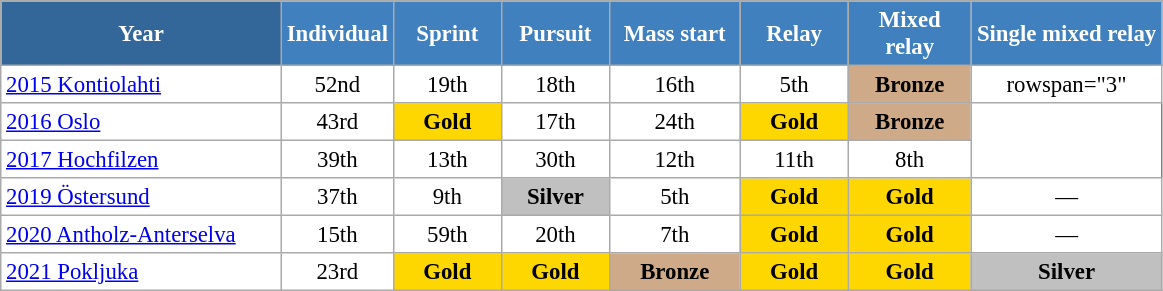<table class="wikitable" style="font-size:95%; text-align:center; border:grey solid 1px; border-collapse:collapse; background:#ffffff;">
<tr>
<th style="background-color:#369; color:white;    width:180px;">Year</th>
<th style="background-color:#4180be; color:white; width:65px;">Individual</th>
<th style="background-color:#4180be; color:white; width:65px;">Sprint</th>
<th style="background-color:#4180be; color:white; width:65px;">Pursuit</th>
<th style="background-color:#4180be; color:white; width:80px;">Mass start</th>
<th style="background-color:#4180be; color:white; width:65px;">Relay</th>
<th style="background-color:#4180be; color:white; width:75px;">Mixed relay</th>
<th style="background-color:#4180be; color:white; width:120px;">Single mixed relay</th>
</tr>
<tr>
<td align=left> <a href='#'>2015 Kontiolahti</a></td>
<td>52nd</td>
<td>19th</td>
<td>18th</td>
<td>16th</td>
<td>5th</td>
<td style="background:#cfaa88;"><strong>Bronze</strong></td>
<td>rowspan="3" </td>
</tr>
<tr>
<td align=left> <a href='#'>2016 Oslo</a></td>
<td>43rd</td>
<td style="background:gold;"><strong>Gold</strong></td>
<td>17th</td>
<td>24th</td>
<td style="background:gold;"><strong>Gold</strong></td>
<td style="background:#cfaa88;"><strong>Bronze</strong></td>
</tr>
<tr>
<td align=left> <a href='#'>2017 Hochfilzen</a></td>
<td>39th</td>
<td>13th</td>
<td>30th</td>
<td>12th</td>
<td>11th</td>
<td>8th</td>
</tr>
<tr>
<td align=left> <a href='#'>2019 Östersund</a></td>
<td>37th</td>
<td>9th</td>
<td style="background:silver;"><strong>Silver</strong></td>
<td>5th</td>
<td style="background:gold;"><strong>Gold</strong></td>
<td style="background:gold;"><strong>Gold</strong></td>
<td>—</td>
</tr>
<tr>
<td align=left> <a href='#'>2020 Antholz-Anterselva</a></td>
<td>15th</td>
<td>59th</td>
<td>20th</td>
<td>7th</td>
<td style="background:gold;"><strong>Gold</strong></td>
<td style="background:gold;"><strong>Gold</strong></td>
<td>—</td>
</tr>
<tr>
<td align=left> <a href='#'>2021 Pokljuka</a></td>
<td>23rd</td>
<td style="background:gold;"><strong>Gold</strong></td>
<td style="background:gold;"><strong>Gold</strong></td>
<td style="background:#cfaa88;"><strong>Bronze</strong></td>
<td style="background:gold;"><strong>Gold</strong></td>
<td style="background:gold;"><strong>Gold</strong></td>
<td style="background:silver;"><strong>Silver</strong></td>
</tr>
</table>
